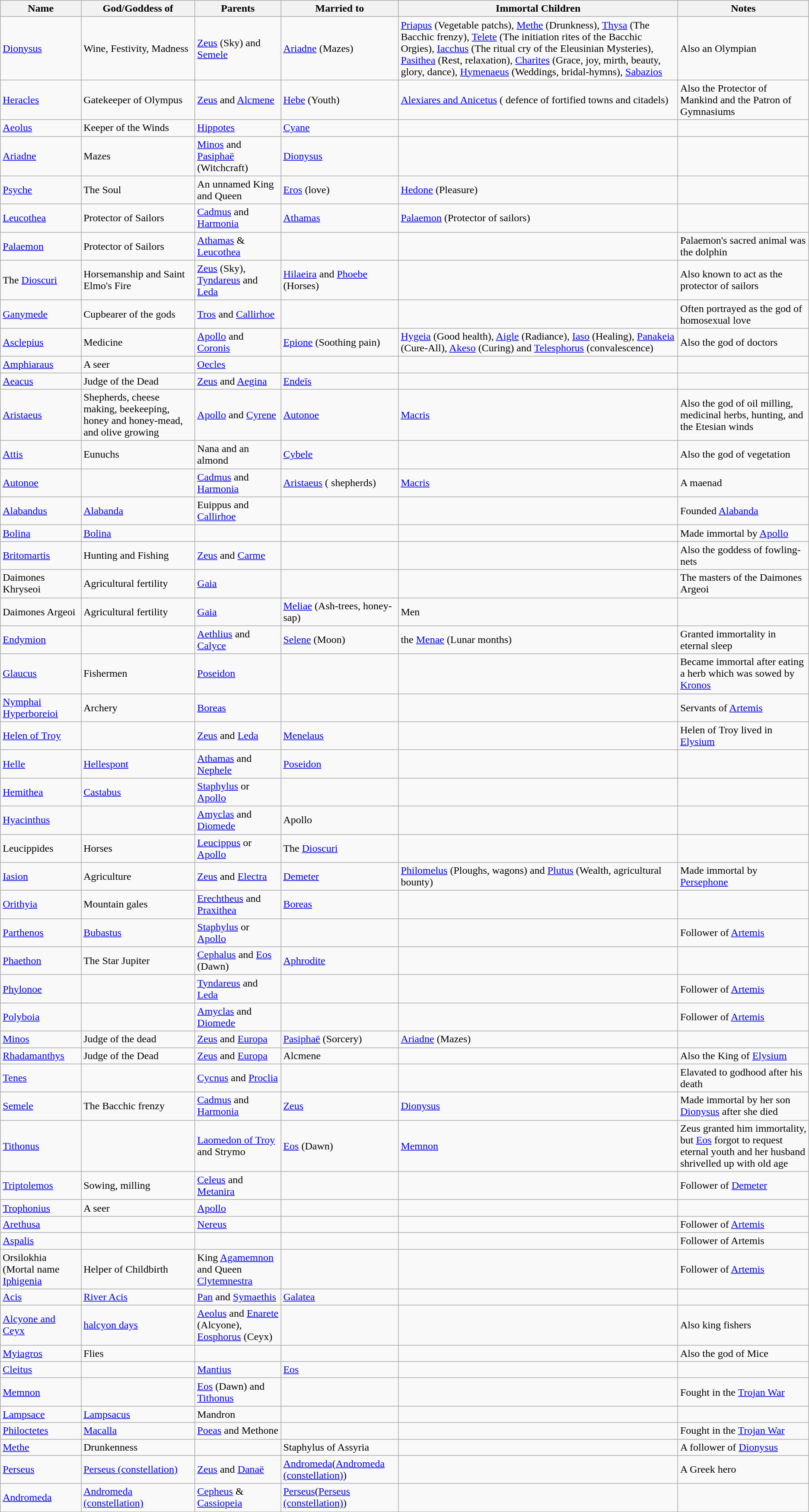<table class="wikitable sortable">
<tr>
<th>Name</th>
<th>God/Goddess of</th>
<th>Parents</th>
<th>Married to</th>
<th>Immortal Children</th>
<th>Notes</th>
</tr>
<tr>
<td><a href='#'>Dionysus</a></td>
<td>Wine, Festivity, Madness</td>
<td><a href='#'>Zeus</a> (Sky) and <a href='#'>Semele</a></td>
<td><a href='#'>Ariadne</a> (Mazes)</td>
<td><a href='#'>Priapus</a> (Vegetable patchs), <a href='#'>Methe</a> (Drunkness), <a href='#'>Thysa</a> (The Bacchic frenzy), <a href='#'>Telete</a> (The initiation rites of the Bacchic Orgies), <a href='#'>Iacchus</a> (The ritual cry of the Eleusinian Mysteries), <a href='#'>Pasithea</a> (Rest, relaxation), <a href='#'>Charites</a> (Grace, joy, mirth, beauty, glory, dance), <a href='#'>Hymenaeus</a> (Weddings, bridal-hymns), <a href='#'>Sabazios</a></td>
<td>Also an Olympian</td>
</tr>
<tr>
<td><a href='#'>Heracles</a></td>
<td>Gatekeeper of Olympus</td>
<td><a href='#'>Zeus</a> and <a href='#'>Alcmene</a></td>
<td><a href='#'>Hebe</a> (Youth)</td>
<td><a href='#'>Alexiares and Anicetus</a> ( defence of fortified towns and citadels)</td>
<td>Also the Protector of Mankind and the Patron of Gymnasiums</td>
</tr>
<tr>
<td><a href='#'>Aeolus</a></td>
<td>Keeper of the Winds</td>
<td><a href='#'>Hippotes</a></td>
<td><a href='#'>Cyane</a></td>
<td></td>
<td></td>
</tr>
<tr>
<td><a href='#'>Ariadne</a></td>
<td>Mazes</td>
<td><a href='#'>Minos</a> and <a href='#'>Pasiphaë</a> (Witchcraft)</td>
<td><a href='#'>Dionysus</a></td>
<td></td>
<td></td>
</tr>
<tr>
<td><a href='#'>Psyche</a></td>
<td>The Soul</td>
<td>An unnamed King and Queen</td>
<td><a href='#'>Eros</a> (love)</td>
<td><a href='#'>Hedone</a> (Pleasure)</td>
<td></td>
</tr>
<tr>
<td><a href='#'>Leucothea</a></td>
<td>Protector of Sailors</td>
<td><a href='#'>Cadmus</a> and <a href='#'>Harmonia</a></td>
<td><a href='#'>Athamas</a></td>
<td><a href='#'>Palaemon</a> (Protector of sailors)</td>
<td></td>
</tr>
<tr>
<td><a href='#'>Palaemon</a></td>
<td>Protector of Sailors</td>
<td><a href='#'>Athamas</a> & <a href='#'>Leucothea</a></td>
<td></td>
<td></td>
<td>Palaemon's sacred animal was the dolphin</td>
</tr>
<tr>
<td>The <a href='#'>Dioscuri</a></td>
<td>Horsemanship and Saint Elmo's Fire</td>
<td><a href='#'>Zeus</a> (Sky), <a href='#'>Tyndareus</a> and <a href='#'>Leda</a></td>
<td><a href='#'>Hilaeira</a> and <a href='#'>Phoebe</a> (Horses)</td>
<td></td>
<td>Also known to act as the protector of sailors</td>
</tr>
<tr>
<td><a href='#'>Ganymede</a></td>
<td>Cupbearer of the gods</td>
<td><a href='#'>Tros</a> and <a href='#'>Callirhoe</a></td>
<td></td>
<td></td>
<td>Often portrayed as the god of homosexual love</td>
</tr>
<tr>
<td><a href='#'>Asclepius</a></td>
<td>Medicine</td>
<td><a href='#'>Apollo</a> and <a href='#'>Coronis</a></td>
<td><a href='#'>Epione</a> (Soothing pain)</td>
<td><a href='#'>Hygeia</a> (Good health), <a href='#'>Aigle</a> (Radiance), <a href='#'>Iaso</a> (Healing), <a href='#'>Panakeia</a> (Cure-All), <a href='#'>Akeso</a> (Curing) and <a href='#'>Telesphorus</a> (convalescence)</td>
<td>Also the god of doctors</td>
</tr>
<tr>
<td><a href='#'>Amphiaraus</a></td>
<td>A seer</td>
<td><a href='#'>Oecles</a></td>
<td></td>
<td></td>
<td></td>
</tr>
<tr>
<td><a href='#'>Aeacus</a></td>
<td>Judge of the Dead</td>
<td><a href='#'>Zeus</a> and <a href='#'>Aegina</a></td>
<td><a href='#'>Endeïs</a></td>
<td></td>
<td></td>
</tr>
<tr>
<td><a href='#'>Aristaeus</a></td>
<td>Shepherds, cheese making, beekeeping, honey and honey-mead, and olive growing</td>
<td><a href='#'>Apollo</a> and <a href='#'>Cyrene</a></td>
<td><a href='#'>Autonoe</a></td>
<td><a href='#'>Macris</a></td>
<td>Also the god of oil milling, medicinal herbs, hunting, and the Etesian winds</td>
</tr>
<tr>
<td><a href='#'>Attis</a></td>
<td>Eunuchs</td>
<td>Nana and an almond</td>
<td><a href='#'>Cybele</a></td>
<td></td>
<td>Also the god of vegetation</td>
</tr>
<tr>
<td><a href='#'>Autonoe</a></td>
<td></td>
<td><a href='#'>Cadmus</a> and <a href='#'>Harmonia</a></td>
<td><a href='#'>Aristaeus</a> ( shepherds)</td>
<td><a href='#'>Macris</a></td>
<td>A maenad</td>
</tr>
<tr>
<td><a href='#'>Alabandus</a></td>
<td><a href='#'>Alabanda</a></td>
<td>Euippus and <a href='#'>Callirhoe</a></td>
<td></td>
<td></td>
<td>Founded <a href='#'>Alabanda</a></td>
</tr>
<tr>
<td><a href='#'>Bolina</a></td>
<td><a href='#'>Bolina</a></td>
<td></td>
<td></td>
<td></td>
<td>Made immortal by <a href='#'>Apollo</a></td>
</tr>
<tr>
<td><a href='#'>Britomartis</a></td>
<td>Hunting and Fishing</td>
<td><a href='#'>Zeus</a> and <a href='#'>Carme</a></td>
<td></td>
<td></td>
<td>Also the goddess of fowling-nets</td>
</tr>
<tr>
<td>Daimones Khryseoi</td>
<td>Agricultural fertility</td>
<td><a href='#'>Gaia</a></td>
<td></td>
<td></td>
<td>The masters of the Daimones Argeoi</td>
</tr>
<tr>
<td>Daimones Argeoi</td>
<td>Agricultural fertility</td>
<td><a href='#'>Gaia</a></td>
<td><a href='#'>Meliae</a> (Ash-trees, honey-sap)</td>
<td>Men</td>
<td></td>
</tr>
<tr>
<td><a href='#'>Endymion</a></td>
<td></td>
<td><a href='#'>Aethlius</a> and <a href='#'>Calyce</a></td>
<td><a href='#'>Selene</a> (Moon)</td>
<td>the <a href='#'>Menae</a> (Lunar months)</td>
<td>Granted immortality in eternal sleep</td>
</tr>
<tr>
<td><a href='#'>Glaucus</a></td>
<td>Fishermen</td>
<td><a href='#'>Poseidon</a></td>
<td></td>
<td></td>
<td>Became immortal after eating a herb which was sowed by <a href='#'>Kronos</a></td>
</tr>
<tr>
<td><a href='#'>Nymphai Hyperboreioi</a></td>
<td>Archery</td>
<td><a href='#'>Boreas</a></td>
<td></td>
<td></td>
<td>Servants of <a href='#'>Artemis</a></td>
</tr>
<tr>
<td><a href='#'>Helen of Troy</a></td>
<td></td>
<td><a href='#'>Zeus</a> and <a href='#'>Leda</a></td>
<td><a href='#'>Menelaus</a></td>
<td></td>
<td>Helen of Troy lived in <a href='#'>Elysium</a></td>
</tr>
<tr>
<td><a href='#'>Helle</a></td>
<td><a href='#'>Hellespont</a></td>
<td><a href='#'>Athamas</a> and <a href='#'>Nephele</a></td>
<td><a href='#'>Poseidon</a></td>
<td></td>
<td></td>
</tr>
<tr>
<td><a href='#'>Hemithea</a></td>
<td><a href='#'>Castabus</a></td>
<td><a href='#'>Staphylus</a> or <a href='#'>Apollo</a></td>
<td></td>
<td></td>
<td></td>
</tr>
<tr>
<td><a href='#'>Hyacinthus</a></td>
<td></td>
<td><a href='#'>Amyclas</a> and <a href='#'>Diomede</a></td>
<td>Apollo</td>
<td></td>
<td></td>
</tr>
<tr>
<td>Leucippides</td>
<td>Horses</td>
<td><a href='#'>Leucippus</a> or <a href='#'>Apollo</a></td>
<td>The <a href='#'>Dioscuri</a></td>
<td></td>
<td></td>
</tr>
<tr>
<td><a href='#'>Iasion</a></td>
<td>Agriculture</td>
<td><a href='#'>Zeus</a> and <a href='#'>Electra</a></td>
<td><a href='#'>Demeter</a></td>
<td><a href='#'>Philomelus</a> (Ploughs, wagons) and <a href='#'>Plutus</a> (Wealth, agricultural bounty)</td>
<td>Made immortal by <a href='#'>Persephone</a></td>
</tr>
<tr>
<td><a href='#'>Orithyia</a></td>
<td>Mountain gales</td>
<td><a href='#'>Erechtheus</a> and <a href='#'>Praxithea</a></td>
<td><a href='#'>Boreas</a></td>
<td></td>
<td></td>
</tr>
<tr>
<td><a href='#'>Parthenos</a></td>
<td><a href='#'>Bubastus</a></td>
<td><a href='#'>Staphylus</a> or <a href='#'>Apollo</a></td>
<td></td>
<td></td>
<td>Follower of <a href='#'>Artemis</a></td>
</tr>
<tr>
<td><a href='#'>Phaethon</a></td>
<td>The Star Jupiter</td>
<td><a href='#'>Cephalus</a> and <a href='#'>Eos</a> (Dawn)</td>
<td><a href='#'>Aphrodite</a></td>
<td></td>
<td></td>
</tr>
<tr>
<td><a href='#'>Phylonoe</a></td>
<td></td>
<td><a href='#'>Tyndareus</a> and <a href='#'>Leda</a></td>
<td></td>
<td></td>
<td>Follower of <a href='#'>Artemis</a></td>
</tr>
<tr>
<td><a href='#'>Polyboia</a></td>
<td></td>
<td><a href='#'>Amyclas</a> and <a href='#'>Diomede</a></td>
<td></td>
<td></td>
<td>Follower of <a href='#'>Artemis</a></td>
</tr>
<tr>
<td><a href='#'>Minos</a></td>
<td>Judge of the dead</td>
<td><a href='#'>Zeus</a> and <a href='#'>Europa</a></td>
<td><a href='#'>Pasiphaë</a> (Sorcery)</td>
<td><a href='#'>Ariadne</a> (Mazes)</td>
<td></td>
</tr>
<tr>
<td><a href='#'>Rhadamanthys</a></td>
<td>Judge of the Dead</td>
<td><a href='#'>Zeus</a> and <a href='#'>Europa</a></td>
<td>Alcmene</td>
<td></td>
<td>Also the King of <a href='#'>Elysium</a></td>
</tr>
<tr>
<td><a href='#'>Tenes</a></td>
<td></td>
<td><a href='#'>Cycnus</a> and <a href='#'>Proclia</a></td>
<td></td>
<td></td>
<td>Elavated to godhood after his death</td>
</tr>
<tr>
<td><a href='#'>Semele</a></td>
<td>The Bacchic frenzy</td>
<td><a href='#'>Cadmus</a> and <a href='#'>Harmonia</a></td>
<td><a href='#'>Zeus</a></td>
<td><a href='#'>Dionysus</a></td>
<td>Made immortal by her son <a href='#'>Dionysus</a> after she died</td>
</tr>
<tr>
<td><a href='#'>Tithonus</a></td>
<td></td>
<td><a href='#'>Laomedon of Troy</a> and Strymo</td>
<td><a href='#'>Eos</a> (Dawn)</td>
<td><a href='#'>Memnon</a></td>
<td>Zeus granted him immortality, but <a href='#'>Eos</a> forgot to request eternal youth and her husband shrivelled up with old age</td>
</tr>
<tr>
<td><a href='#'>Triptolemos</a></td>
<td>Sowing, milling</td>
<td><a href='#'>Celeus</a> and <a href='#'>Metanira</a></td>
<td></td>
<td></td>
<td>Follower of <a href='#'>Demeter</a></td>
</tr>
<tr>
<td><a href='#'>Trophonius</a></td>
<td>A seer</td>
<td><a href='#'>Apollo</a></td>
<td></td>
<td></td>
<td></td>
</tr>
<tr>
<td><a href='#'>Arethusa</a></td>
<td></td>
<td><a href='#'>Nereus</a></td>
<td></td>
<td></td>
<td>Follower of <a href='#'>Artemis</a></td>
</tr>
<tr>
<td><a href='#'>Aspalis</a></td>
<td></td>
<td></td>
<td></td>
<td></td>
<td>Follower of Artemis</td>
</tr>
<tr>
<td>Orsilokhia (Mortal name <a href='#'>Iphigenia</a></td>
<td>Helper of Childbirth</td>
<td>King <a href='#'>Agamemnon</a> and Queen <a href='#'>Clytemnestra</a></td>
<td></td>
<td></td>
<td>Follower of <a href='#'>Artemis</a></td>
</tr>
<tr>
<td><a href='#'>Acis</a></td>
<td><a href='#'>River Acis</a></td>
<td><a href='#'>Pan</a> and <a href='#'>Symaethis</a></td>
<td><a href='#'>Galatea</a></td>
<td></td>
<td></td>
</tr>
<tr>
<td><a href='#'>Alcyone and Ceyx</a></td>
<td><a href='#'>halcyon days</a></td>
<td><a href='#'>Aeolus</a> and <a href='#'>Enarete</a> (Alcyone),  <a href='#'>Eosphorus</a> (Ceyx)</td>
<td></td>
<td></td>
<td>Also king fishers</td>
</tr>
<tr>
<td><a href='#'>Myiagros</a></td>
<td>Flies</td>
<td></td>
<td></td>
<td></td>
<td>Also the god of Mice</td>
</tr>
<tr>
<td><a href='#'>Cleitus</a></td>
<td></td>
<td><a href='#'>Mantius</a></td>
<td><a href='#'>Eos</a></td>
<td></td>
<td></td>
</tr>
<tr>
<td><a href='#'>Memnon</a></td>
<td></td>
<td><a href='#'>Eos</a> (Dawn) and <a href='#'>Tithonus</a></td>
<td></td>
<td></td>
<td>Fought in the <a href='#'>Trojan War</a></td>
</tr>
<tr>
<td><a href='#'>Lampsace</a></td>
<td><a href='#'>Lampsacus</a></td>
<td>Mandron</td>
<td></td>
<td></td>
<td></td>
</tr>
<tr>
<td><a href='#'>Philoctetes</a></td>
<td><a href='#'>Macalla</a></td>
<td><a href='#'>Poeas</a> and Methone</td>
<td></td>
<td></td>
<td>Fought in the <a href='#'>Trojan War</a></td>
</tr>
<tr>
<td><a href='#'>Methe</a></td>
<td>Drunkenness</td>
<td></td>
<td>Staphylus of Assyria</td>
<td></td>
<td>A follower of <a href='#'>Dionysus</a></td>
</tr>
<tr>
<td><a href='#'>Perseus</a></td>
<td><a href='#'>Perseus (constellation)</a></td>
<td><a href='#'>Zeus</a> and <a href='#'>Danaë</a></td>
<td><a href='#'>Andromeda</a>(<a href='#'>Andromeda (constellation)</a>)</td>
<td></td>
<td>A Greek hero</td>
</tr>
<tr>
<td><a href='#'>Andromeda</a></td>
<td><a href='#'>Andromeda (constellation)</a></td>
<td><a href='#'>Cepheus</a> & <a href='#'>Cassiopeia</a></td>
<td><a href='#'>Perseus</a>(<a href='#'>Perseus (constellation)</a>)</td>
<td></td>
<td></td>
</tr>
</table>
